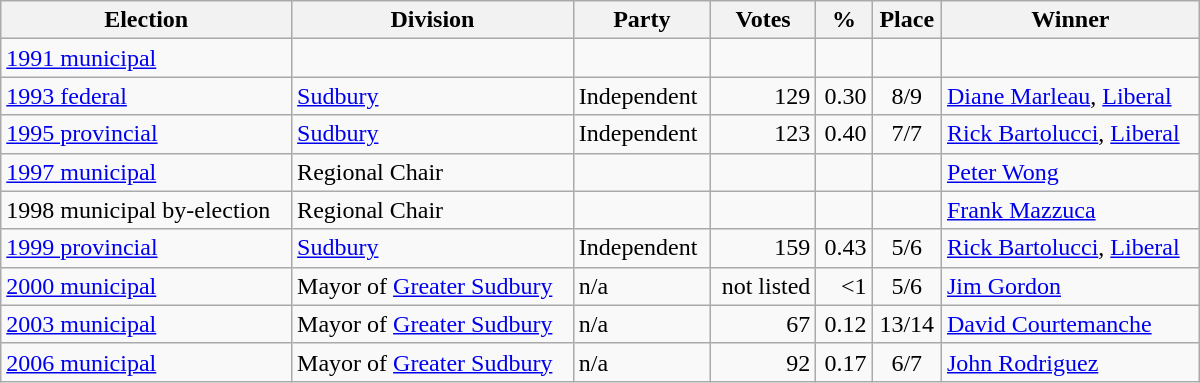<table class="wikitable" width="800">
<tr>
<th align="left">Election</th>
<th align="left">Division</th>
<th align="left">Party</th>
<th align="right">Votes</th>
<th align="right">%</th>
<th align="center">Place</th>
<th align="center">Winner</th>
</tr>
<tr>
<td align="left"><a href='#'>1991 municipal</a></td>
<td align="left"></td>
<td align="left"></td>
<td align="right"></td>
<td align="right"></td>
<td align="center"></td>
<td align="left"></td>
</tr>
<tr>
<td align="left"><a href='#'>1993 federal</a></td>
<td align="left"><a href='#'>Sudbury</a></td>
<td align="left">Independent</td>
<td align="right">129</td>
<td align="right">0.30</td>
<td align="center">8/9</td>
<td align="left"><a href='#'>Diane Marleau</a>, <a href='#'>Liberal</a></td>
</tr>
<tr>
<td align="left"><a href='#'>1995 provincial</a></td>
<td align="left"><a href='#'>Sudbury</a></td>
<td align="left">Independent</td>
<td align="right">123</td>
<td align="right">0.40</td>
<td align="center">7/7</td>
<td align="left"><a href='#'>Rick Bartolucci</a>, <a href='#'>Liberal</a></td>
</tr>
<tr>
<td align="left"><a href='#'>1997 municipal</a></td>
<td align="left">Regional Chair</td>
<td align="left"></td>
<td align="right"></td>
<td align="right"></td>
<td align="center"></td>
<td align="left"><a href='#'>Peter Wong</a></td>
</tr>
<tr>
<td align="left">1998 municipal by-election</td>
<td align="left">Regional Chair</td>
<td align="left"></td>
<td align="right"></td>
<td align="right"></td>
<td align="center"></td>
<td align="left"><a href='#'>Frank Mazzuca</a></td>
</tr>
<tr>
<td align="left"><a href='#'>1999 provincial</a></td>
<td align="left"><a href='#'>Sudbury</a></td>
<td align="left">Independent</td>
<td align="right">159</td>
<td align="right">0.43</td>
<td align="center">5/6</td>
<td align="left"><a href='#'>Rick Bartolucci</a>, <a href='#'>Liberal</a></td>
</tr>
<tr>
<td align="left"><a href='#'>2000 municipal</a></td>
<td align="left">Mayor of <a href='#'>Greater Sudbury</a></td>
<td align="left">n/a</td>
<td align="right">not listed</td>
<td align="right"><1</td>
<td align="center">5/6</td>
<td align="left"><a href='#'>Jim Gordon</a></td>
</tr>
<tr>
<td align="left"><a href='#'>2003 municipal</a></td>
<td align="left">Mayor of <a href='#'>Greater Sudbury</a></td>
<td align="left">n/a</td>
<td align="right">67</td>
<td align="right">0.12</td>
<td align="center">13/14</td>
<td align="left"><a href='#'>David Courtemanche</a></td>
</tr>
<tr>
<td align="left"><a href='#'>2006 municipal</a></td>
<td align="left">Mayor of <a href='#'>Greater Sudbury</a></td>
<td align="left">n/a</td>
<td align="right">92</td>
<td align="right">0.17</td>
<td align="center">6/7</td>
<td align="left"><a href='#'>John Rodriguez</a></td>
</tr>
</table>
